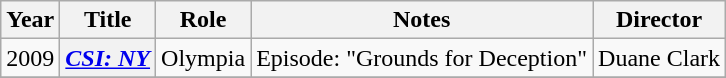<table class="wikitable sortable plainrowheaders">
<tr>
<th scope=col>Year</th>
<th scope=col>Title</th>
<th scope=col>Role</th>
<th scope=col class=unsortable>Notes</th>
<th scope=col>Director</th>
</tr>
<tr>
<td>2009</td>
<th scope=row><em><a href='#'>CSI: NY</a></em></th>
<td>Olympia</td>
<td>Episode: "Grounds for Deception"</td>
<td>Duane Clark</td>
</tr>
<tr>
</tr>
</table>
